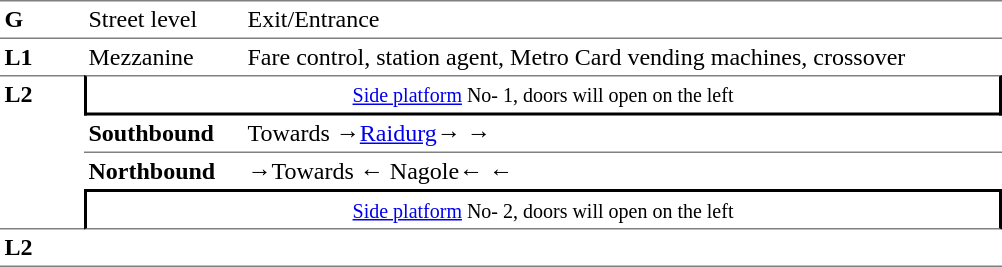<table table border=0 cellspacing=0 cellpadding=3>
<tr>
<td style="border-bottom:solid 1px gray;border-top:solid 1px gray;" width=50 valign=top><strong>G</strong></td>
<td style="border-top:solid 1px gray;border-bottom:solid 1px gray;" width=100 valign=top>Street level</td>
<td style="border-top:solid 1px gray;border-bottom:solid 1px gray;" width=500 valign=top>Exit/Entrance</td>
</tr>
<tr>
<td valign=top><strong>L1</strong></td>
<td valign=top>Mezzanine</td>
<td valign=top>Fare control, station agent, Metro Card vending machines, crossover<br></td>
</tr>
<tr>
<td style="border-top:solid 1px gray;border-bottom:solid 1px gray;" width=50 rowspan=4 valign=top><strong>L2</strong></td>
<td style="border-top:solid 1px gray;border-right:solid 2px black;border-left:solid 2px black;border-bottom:solid 2px black;text-align:center;" colspan=2><small><a href='#'>Side platform</a> No- 1, doors will open on the left </small></td>
</tr>
<tr>
<td style="border-bottom:solid 1px gray;" width=100><span><strong>Southbound</strong></span></td>
<td style="border-bottom:solid 1px gray;" width=500>Towards →<a href='#'>Raidurg</a>→ →</td>
</tr>
<tr>
<td><span><strong>Northbound</strong></span></td>
<td><span>→</span>Towards ← Nagole← ←</td>
</tr>
<tr>
<td style="border-top:solid 2px black;border-right:solid 2px black;border-left:solid 2px black;border-bottom:solid 1px gray;text-align:center;" colspan=2><small><a href='#'>Side platform</a> No- 2, doors will open on the left </small></td>
</tr>
<tr>
<td style="border-bottom:solid 1px gray;" width=50 rowspan=2 valign=top><strong>L2</strong></td>
<td style="border-bottom:solid 1px gray;" width=100></td>
<td style="border-bottom:solid 1px gray;" width=500></td>
</tr>
<tr>
</tr>
</table>
